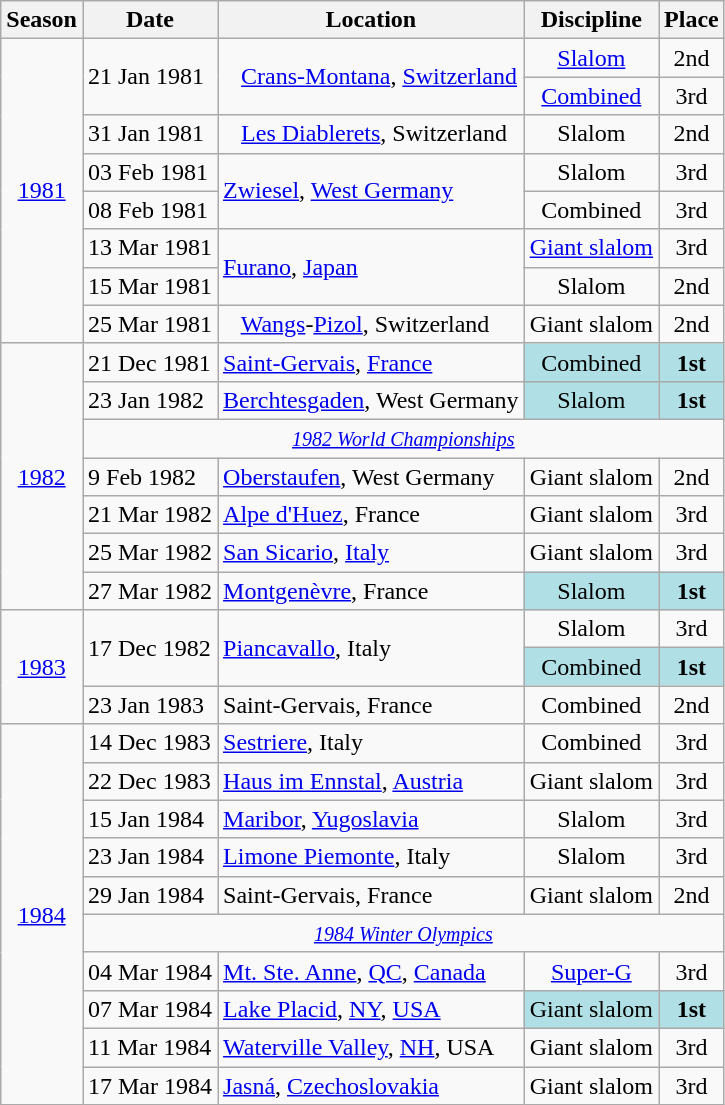<table class="wikitable">
<tr>
<th>Season</th>
<th>Date</th>
<th>Location</th>
<th>Discipline</th>
<th>Place</th>
</tr>
<tr>
<td rowspan=8 align=center><a href='#'>1981</a></td>
<td rowspan=2>21 Jan 1981</td>
<td rowspan=2>   <a href='#'>Crans-Montana</a>, <a href='#'>Switzerland</a></td>
<td align=center><a href='#'>Slalom</a></td>
<td align=center>2nd</td>
</tr>
<tr>
<td align=center><a href='#'>Combined</a></td>
<td align=center>3rd</td>
</tr>
<tr>
<td>31 Jan 1981</td>
<td>   <a href='#'>Les Diablerets</a>, Switzerland</td>
<td align=center>Slalom</td>
<td align=center>2nd</td>
</tr>
<tr>
<td>03 Feb 1981</td>
<td rowspan=2> <a href='#'>Zwiesel</a>, <a href='#'>West Germany</a></td>
<td align=center>Slalom</td>
<td align=center>3rd</td>
</tr>
<tr>
<td>08 Feb 1981</td>
<td align=center>Combined</td>
<td align=center>3rd</td>
</tr>
<tr>
<td>13 Mar 1981</td>
<td rowspan=2> <a href='#'>Furano</a>, <a href='#'>Japan</a></td>
<td align=center><a href='#'>Giant slalom</a></td>
<td align=center>3rd</td>
</tr>
<tr>
<td>15 Mar 1981</td>
<td align=center>Slalom</td>
<td align=center>2nd</td>
</tr>
<tr>
<td>25 Mar 1981</td>
<td>   <a href='#'>Wangs</a>-<a href='#'>Pizol</a>, Switzerland</td>
<td align=center>Giant slalom</td>
<td align=center>2nd</td>
</tr>
<tr>
<td rowspan=7 align=center><a href='#'>1982</a></td>
<td>21 Dec 1981</td>
<td> <a href='#'>Saint-Gervais</a>, <a href='#'>France</a></td>
<td bgcolor="#BOEOE6" align=center>Combined</td>
<td bgcolor="#BOEOE6" align=center><strong>1st</strong></td>
</tr>
<tr>
<td>23 Jan 1982</td>
<td> <a href='#'>Berchtesgaden</a>, West Germany</td>
<td bgcolor="#BOEOE6" align=center>Slalom</td>
<td align=center bgcolor="#BOEOE6"><strong>1st</strong></td>
</tr>
<tr>
<td colspan=4 align=center><small> <em><a href='#'>1982 World Championships</a></em></small></td>
</tr>
<tr>
<td>9 Feb 1982</td>
<td> <a href='#'>Oberstaufen</a>, West Germany</td>
<td align=center>Giant slalom</td>
<td align=center>2nd</td>
</tr>
<tr>
<td>21 Mar 1982</td>
<td> <a href='#'>Alpe d'Huez</a>, France</td>
<td align=center>Giant slalom</td>
<td align=center>3rd</td>
</tr>
<tr>
<td>25 Mar 1982</td>
<td> <a href='#'>San Sicario</a>, <a href='#'>Italy</a></td>
<td align=center>Giant slalom</td>
<td align=center>3rd</td>
</tr>
<tr>
<td>27 Mar 1982</td>
<td> <a href='#'>Montgenèvre</a>, France</td>
<td bgcolor="#BOEOE6" align=center>Slalom</td>
<td bgcolor="#BOEOE6" align=center><strong>1st</strong></td>
</tr>
<tr>
<td rowspan=3 align=center><a href='#'>1983</a></td>
<td rowspan=2>17 Dec 1982</td>
<td rowspan=2> <a href='#'>Piancavallo</a>, Italy</td>
<td align=center>Slalom</td>
<td align=center>3rd</td>
</tr>
<tr>
<td bgcolor="#BOEOE6" align=center>Combined</td>
<td bgcolor="#BOEOE6" align=center><strong>1st</strong></td>
</tr>
<tr>
<td>23 Jan 1983</td>
<td> Saint-Gervais, France</td>
<td align=center>Combined</td>
<td align=center>2nd</td>
</tr>
<tr>
<td rowspan=10 align=center><a href='#'>1984</a></td>
<td>14 Dec 1983</td>
<td> <a href='#'>Sestriere</a>, Italy</td>
<td align=center>Combined</td>
<td align=center>3rd</td>
</tr>
<tr>
<td>22 Dec 1983</td>
<td> <a href='#'>Haus im Ennstal</a>, <a href='#'>Austria</a></td>
<td align=center>Giant slalom</td>
<td align=center>3rd</td>
</tr>
<tr>
<td>15 Jan 1984</td>
<td> <a href='#'>Maribor</a>, <a href='#'>Yugoslavia</a></td>
<td align=center>Slalom</td>
<td align=center>3rd</td>
</tr>
<tr>
<td>23 Jan 1984</td>
<td> <a href='#'>Limone Piemonte</a>, Italy</td>
<td align=center>Slalom</td>
<td align=center>3rd</td>
</tr>
<tr>
<td>29 Jan 1984</td>
<td> Saint-Gervais, France</td>
<td align=center>Giant slalom</td>
<td align=center>2nd</td>
</tr>
<tr>
<td colspan=4 align=center><small> <em><a href='#'>1984 Winter Olympics</a></em></small></td>
</tr>
<tr>
<td>04 Mar 1984</td>
<td> <a href='#'>Mt. Ste. Anne</a>, <a href='#'>QC</a>, <a href='#'>Canada</a></td>
<td align=center><a href='#'>Super-G</a></td>
<td align=center>3rd</td>
</tr>
<tr>
<td>07 Mar 1984</td>
<td> <a href='#'>Lake Placid</a>, <a href='#'>NY</a>, <a href='#'>USA</a></td>
<td bgcolor="#BOEOE6" align=center>Giant slalom</td>
<td bgcolor="#BOEOE6" align=center><strong>1st</strong></td>
</tr>
<tr>
<td>11 Mar 1984</td>
<td> <a href='#'>Waterville Valley</a>, <a href='#'>NH</a>, USA</td>
<td align=center>Giant slalom</td>
<td align=center>3rd</td>
</tr>
<tr>
<td>17 Mar 1984</td>
<td> <a href='#'>Jasná</a>, <a href='#'>Czechoslovakia</a></td>
<td align=center>Giant slalom</td>
<td align=center>3rd</td>
</tr>
</table>
